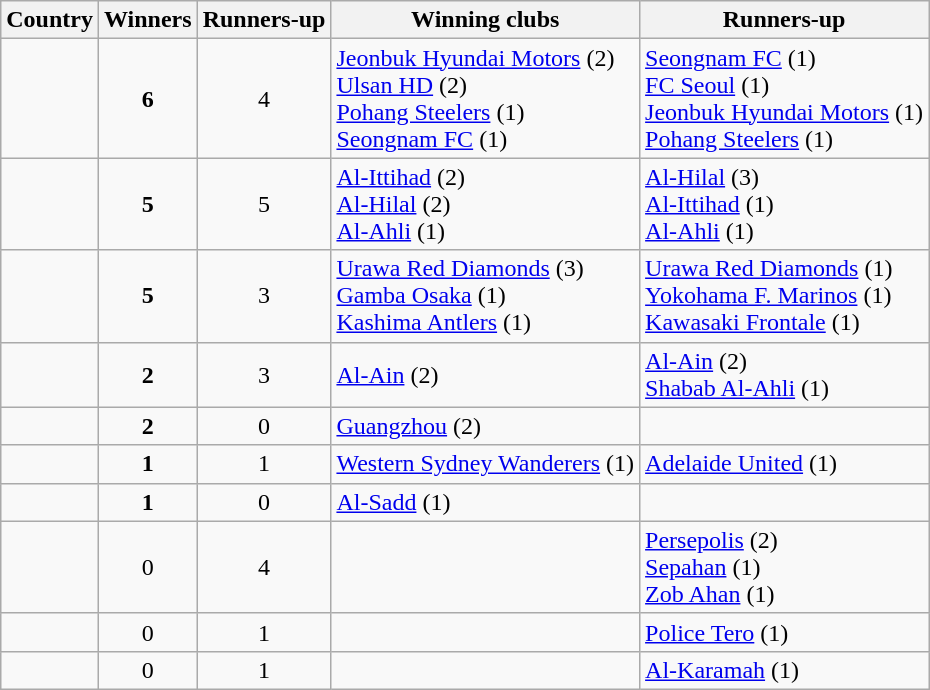<table class="wikitable sortable">
<tr>
<th>Country</th>
<th>Winners</th>
<th>Runners-up</th>
<th>Winning clubs</th>
<th>Runners-up</th>
</tr>
<tr>
<td></td>
<td align=center><strong>6</strong></td>
<td align=center>4</td>
<td><a href='#'>Jeonbuk Hyundai Motors</a> (2)<br><a href='#'>Ulsan HD</a> (2)<br><a href='#'>Pohang Steelers</a> (1)<br><a href='#'>Seongnam FC</a> (1)</td>
<td><a href='#'>Seongnam FC</a> (1)<br><a href='#'>FC Seoul</a> (1)<br><a href='#'>Jeonbuk Hyundai Motors</a> (1)<br><a href='#'>Pohang Steelers</a> (1)</td>
</tr>
<tr>
<td></td>
<td align=center><strong>5</strong></td>
<td align=center>5</td>
<td><a href='#'>Al-Ittihad</a> (2)<br><a href='#'>Al-Hilal</a> (2)<br><a href='#'>Al-Ahli</a> (1)</td>
<td><a href='#'>Al-Hilal</a> (3)<br><a href='#'>Al-Ittihad</a> (1)<br><a href='#'>Al-Ahli</a> (1)</td>
</tr>
<tr>
<td></td>
<td align=center><strong>5</strong></td>
<td align=center>3</td>
<td><a href='#'>Urawa Red Diamonds</a> (3)<br><a href='#'>Gamba Osaka</a> (1)<br><a href='#'>Kashima Antlers</a> (1)</td>
<td><a href='#'>Urawa Red Diamonds</a> (1)<br><a href='#'>Yokohama F. Marinos</a> (1)<br><a href='#'>Kawasaki Frontale</a> (1)</td>
</tr>
<tr>
<td></td>
<td align=center><strong>2</strong></td>
<td align=center>3</td>
<td><a href='#'>Al-Ain</a> (2)</td>
<td><a href='#'>Al-Ain</a> (2)<br><a href='#'>Shabab Al-Ahli</a> (1)</td>
</tr>
<tr>
<td></td>
<td align=center><strong>2</strong></td>
<td align=center>0</td>
<td><a href='#'>Guangzhou</a> (2)</td>
<td align=center></td>
</tr>
<tr>
<td></td>
<td align=center><strong>1</strong></td>
<td align=center>1</td>
<td><a href='#'>Western Sydney Wanderers</a> (1)</td>
<td><a href='#'>Adelaide United</a> (1)</td>
</tr>
<tr>
<td></td>
<td align=center><strong>1</strong></td>
<td align=center>0</td>
<td><a href='#'>Al-Sadd</a> (1)</td>
<td align=center></td>
</tr>
<tr>
<td></td>
<td align=center>0</td>
<td align=center>4</td>
<td align=center></td>
<td><a href='#'>Persepolis</a> (2)<br><a href='#'>Sepahan</a> (1)<br><a href='#'>Zob Ahan</a> (1)</td>
</tr>
<tr>
<td></td>
<td align=center>0</td>
<td align=center>1</td>
<td align=center></td>
<td><a href='#'>Police Tero</a> (1)</td>
</tr>
<tr>
<td></td>
<td align=center>0</td>
<td align=center>1</td>
<td align=center></td>
<td><a href='#'>Al-Karamah</a> (1)</td>
</tr>
</table>
